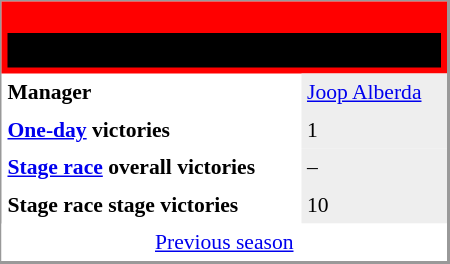<table align="right" cellpadding="4" cellspacing="0" style="margin-left:1em; width:300px; font-size:90%; border:1px solid #999; border-right-width:2px; border-bottom-width:2px; background-color:white;">
<tr>
<th colspan="2" style="background-color:red;"><br><table style="background:black;text-align:center;width:100%;">
<tr>
<td style="background:black;" align="center" width="100%"><span> 2010 Cervélo TestTeam season</span></td>
<td padding=15px></td>
</tr>
</table>
</th>
</tr>
<tr>
<td><strong>Manager </strong></td>
<td bgcolor=#EEEEEE><a href='#'>Joop Alberda</a></td>
</tr>
<tr>
<td><strong><a href='#'>One-day</a> victories</strong></td>
<td bgcolor=#EEEEEE>1</td>
</tr>
<tr>
<td><strong><a href='#'>Stage race</a> overall victories</strong></td>
<td bgcolor=#EEEEEE>–</td>
</tr>
<tr>
<td><strong>Stage race stage victories</strong></td>
<td bgcolor=#EEEEEE>10</td>
</tr>
<tr>
<td colspan="2" bgcolor="white" align="center"><a href='#'>Previous season</a></td>
</tr>
</table>
